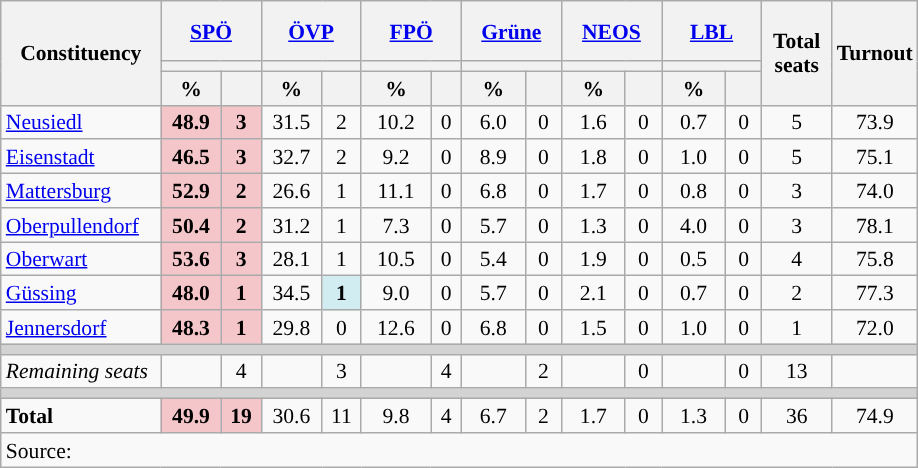<table class="wikitable" style="text-align:center;font-size:90%;line-height:16px">
<tr style="height:40px;">
<th style="width:100px;" rowspan="3">Constituency</th>
<th style="width:60px;" colspan="2"><a href='#'>SPÖ</a></th>
<th style="width:60px;" colspan="2"><a href='#'>ÖVP</a></th>
<th style="width:60px;" colspan="2"><a href='#'>FPÖ</a></th>
<th style="width:60px;" colspan="2"><a href='#'>Grüne</a></th>
<th style="width:60px;" colspan="2"><a href='#'>NEOS</a></th>
<th style="width:60px;" colspan="2"><a href='#'>LBL</a></th>
<th class="unsortable" style="width:40px;" rowspan="3">Total<br>seats</th>
<th class="unsortable" style="width:40px;" rowspan="3">Turnout</th>
</tr>
<tr>
<th colspan="2" style="background:"></th>
<th colspan="2" style="background:"></th>
<th colspan="2" style="background:"></th>
<th colspan="2" style="background:"></th>
<th colspan="2" style="background:"></th>
<th colspan="2" style="background:"></th>
</tr>
<tr>
<th class=unsortable>%</th>
<th class=unsortable></th>
<th class=unsortable>%</th>
<th class=unsortable></th>
<th class=unsortable>%</th>
<th class=unsortable></th>
<th class=unsortable>%</th>
<th class=unsortable></th>
<th class=unsortable>%</th>
<th class=unsortable></th>
<th class=unsortable>%</th>
<th class=unsortable></th>
</tr>
<tr>
<td align=left><a href='#'>Neusiedl</a></td>
<td bgcolor=#F4C6C9><strong>48.9</strong></td>
<td bgcolor=#F4C6C9><strong>3</strong></td>
<td>31.5</td>
<td>2</td>
<td>10.2</td>
<td>0</td>
<td>6.0</td>
<td>0</td>
<td>1.6</td>
<td>0</td>
<td>0.7</td>
<td>0</td>
<td>5</td>
<td>73.9</td>
</tr>
<tr>
<td align=left><a href='#'>Eisenstadt</a></td>
<td bgcolor=#F4C6C9><strong>46.5</strong></td>
<td bgcolor=#F4C6C9><strong>3</strong></td>
<td>32.7</td>
<td>2</td>
<td>9.2</td>
<td>0</td>
<td>8.9</td>
<td>0</td>
<td>1.8</td>
<td>0</td>
<td>1.0</td>
<td>0</td>
<td>5</td>
<td>75.1</td>
</tr>
<tr>
<td align=left><a href='#'>Mattersburg</a></td>
<td bgcolor=#F4C6C9><strong>52.9</strong></td>
<td bgcolor=#F4C6C9><strong>2</strong></td>
<td>26.6</td>
<td>1</td>
<td>11.1</td>
<td>0</td>
<td>6.8</td>
<td>0</td>
<td>1.7</td>
<td>0</td>
<td>0.8</td>
<td>0</td>
<td>3</td>
<td>74.0</td>
</tr>
<tr>
<td align=left><a href='#'>Oberpullendorf</a></td>
<td bgcolor=#F4C6C9><strong>50.4</strong></td>
<td bgcolor=#F4C6C9><strong>2</strong></td>
<td>31.2</td>
<td>1</td>
<td>7.3</td>
<td>0</td>
<td>5.7</td>
<td>0</td>
<td>1.3</td>
<td>0</td>
<td>4.0</td>
<td>0</td>
<td>3</td>
<td>78.1</td>
</tr>
<tr>
<td align=left><a href='#'>Oberwart</a></td>
<td bgcolor=#F4C6C9><strong>53.6</strong></td>
<td bgcolor=#F4C6C9><strong>3</strong></td>
<td>28.1</td>
<td>1</td>
<td>10.5</td>
<td>0</td>
<td>5.4</td>
<td>0</td>
<td>1.9</td>
<td>0</td>
<td>0.5</td>
<td>0</td>
<td>4</td>
<td>75.8</td>
</tr>
<tr>
<td align=left><a href='#'>Güssing</a></td>
<td bgcolor=#F4C6C9><strong>48.0</strong></td>
<td bgcolor=#F4C6C9><strong>1</strong></td>
<td>34.5</td>
<td bgcolor=#D2EDF1><strong>1</strong></td>
<td>9.0</td>
<td>0</td>
<td>5.7</td>
<td>0</td>
<td>2.1</td>
<td>0</td>
<td>0.7</td>
<td>0</td>
<td>2</td>
<td>77.3</td>
</tr>
<tr>
<td align=left><a href='#'>Jennersdorf</a></td>
<td bgcolor=#F4C6C9><strong>48.3</strong></td>
<td bgcolor=#F4C6C9><strong>1</strong></td>
<td>29.8</td>
<td>0</td>
<td>12.6</td>
<td>0</td>
<td>6.8</td>
<td>0</td>
<td>1.5</td>
<td>0</td>
<td>1.0</td>
<td>0</td>
<td>1</td>
<td>72.0</td>
</tr>
<tr>
<td colspan=15 bgcolor=lightgrey></td>
</tr>
<tr>
<td align=left><em>Remaining seats</em></td>
<td></td>
<td>4</td>
<td></td>
<td>3</td>
<td></td>
<td>4</td>
<td></td>
<td>2</td>
<td></td>
<td>0</td>
<td></td>
<td>0</td>
<td>13</td>
<td></td>
</tr>
<tr>
<td colspan=15 bgcolor=lightgrey></td>
</tr>
<tr>
<td align=left><strong>Total</strong></td>
<td bgcolor=#F4C6C9><strong>49.9</strong></td>
<td bgcolor=#F4C6C9><strong>19</strong></td>
<td>30.6</td>
<td>11</td>
<td>9.8</td>
<td>4</td>
<td>6.7</td>
<td>2</td>
<td>1.7</td>
<td>0</td>
<td>1.3</td>
<td>0</td>
<td>36</td>
<td>74.9</td>
</tr>
<tr class=sortbottom>
<td colspan=15 align=left>Source: </td>
</tr>
</table>
